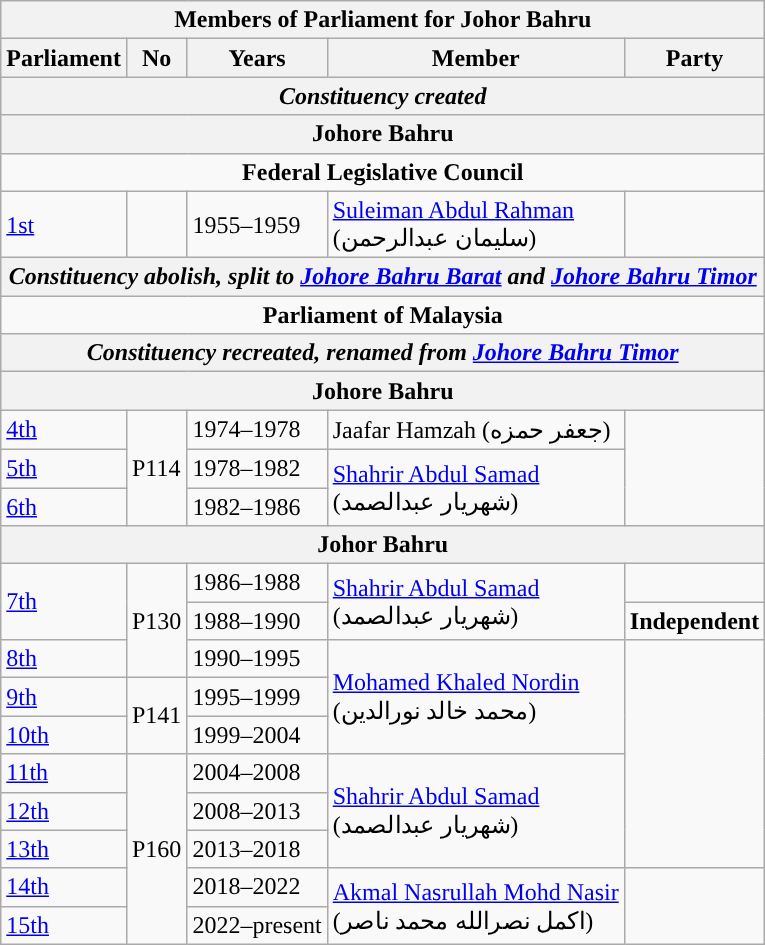<table class=wikitable>
<tr>
<th colspan="5">Members of Parliament for Johor Bahru</th>
</tr>
<tr>
<th>Parliament</th>
<th>No</th>
<th>Years</th>
<th>Member</th>
<th>Party</th>
</tr>
<tr>
<th colspan="5"><em>Constituency created</em></th>
</tr>
<tr>
<th colspan="5">Johore Bahru</th>
</tr>
<tr>
<td colspan="5" align="center"><strong>Federal Legislative Council</strong></td>
</tr>
<tr>
<td><a href='#'>1st</a></td>
<td></td>
<td>1955–1959</td>
<td><a href='#'>Suleiman Abdul Rahman</a> <br> (سليمان عبدالرحمن)</td>
<td></td>
</tr>
<tr>
<th colspan="5"><em>Constituency abolish, split to <a href='#'>Johore Bahru Barat</a> and <a href='#'>Johore Bahru Timor</a></em></th>
</tr>
<tr>
<td colspan="5" align="center"><strong>Parliament of Malaysia</strong></td>
</tr>
<tr>
<th colspan="5" align="center"><em>Constituency recreated, renamed from <a href='#'>Johore Bahru Timor</a></em></th>
</tr>
<tr>
<th colspan="5" align="center">Johore Bahru</th>
</tr>
<tr>
<td><a href='#'>4th</a></td>
<td rowspan="3">P114</td>
<td>1974–1978</td>
<td>Jaafar Hamzah (جعفر حمزه)</td>
<td rowspan="3"></td>
</tr>
<tr>
<td><a href='#'>5th</a></td>
<td>1978–1982</td>
<td rowspan=2><a href='#'>Shahrir Abdul Samad</a>  <br>(شهريار عبدالصمد‎)</td>
</tr>
<tr>
<td><a href='#'>6th</a></td>
<td>1982–1986</td>
</tr>
<tr>
<th colspan="5" align="center">Johor Bahru</th>
</tr>
<tr>
<td rowspan=2><a href='#'>7th</a></td>
<td rowspan="3">P130</td>
<td>1986–1988</td>
<td rowspan=2><a href='#'>Shahrir Abdul Samad</a>  <br>(شهريار عبدالصمد‎)</td>
<td></td>
</tr>
<tr>
<td>1988–1990</td>
<td><strong>Independent</strong></td>
</tr>
<tr>
<td><a href='#'>8th</a></td>
<td>1990–1995</td>
<td rowspan=3><a href='#'>Mohamed Khaled Nordin</a>  <br>(محمد خالد نورالدين‎)</td>
<td rowspan=6></td>
</tr>
<tr>
<td><a href='#'>9th</a></td>
<td rowspan="2">P141</td>
<td>1995–1999</td>
</tr>
<tr>
<td><a href='#'>10th</a></td>
<td>1999–2004</td>
</tr>
<tr>
<td><a href='#'>11th</a></td>
<td rowspan="5">P160</td>
<td>2004–2008</td>
<td rowspan=3><a href='#'>Shahrir Abdul Samad</a>  <br>(شهريار عبدالصمد‎)</td>
</tr>
<tr>
<td><a href='#'>12th</a></td>
<td>2008–2013</td>
</tr>
<tr>
<td><a href='#'>13th</a></td>
<td>2013–2018</td>
</tr>
<tr>
<td><a href='#'>14th</a></td>
<td>2018–2022</td>
<td rowspan="2"><a href='#'>Akmal Nasrullah Mohd Nasir</a> <br> (اكمل نصرالله محمد ناصر)</td>
<td rowspan="2"></td>
</tr>
<tr>
<td><a href='#'>15th</a></td>
<td>2022–present</td>
</tr>
</table>
